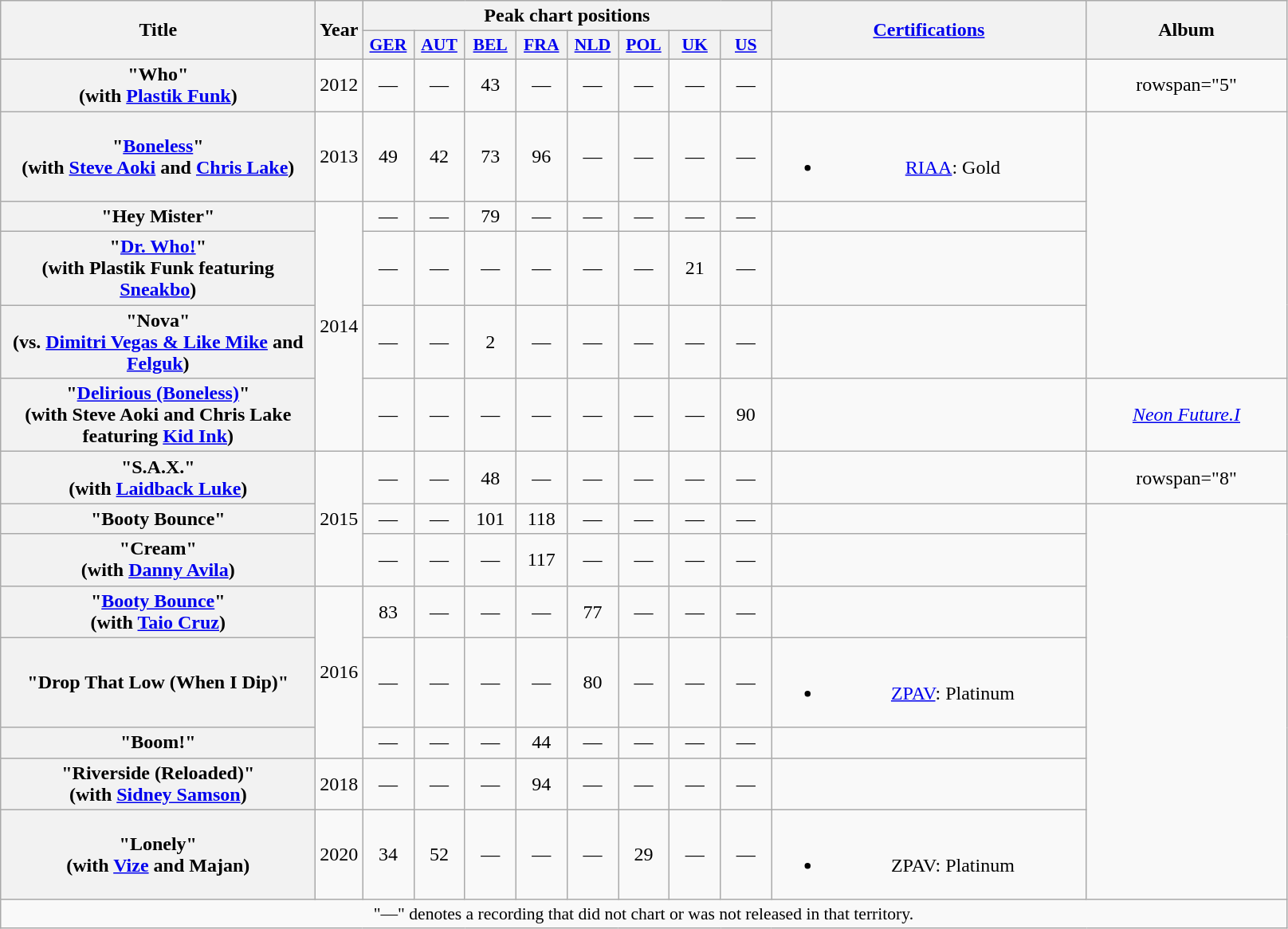<table class="wikitable plainrowheaders" style="text-align:center;" border="1">
<tr>
<th scope="col" rowspan="2" style="width:16em;">Title</th>
<th scope="col" rowspan="2" style="width:1em;">Year</th>
<th colspan="8" scope="col">Peak chart positions</th>
<th scope="col" rowspan="2" style="width:16em;"><a href='#'>Certifications</a></th>
<th scope="col" rowspan="2" style="width:10em;">Album</th>
</tr>
<tr>
<th scope="col" style="width:2.5em;font-size:90%;"><a href='#'>GER</a><br></th>
<th scope="col" style="width:2.5em;font-size:90%;"><a href='#'>AUT</a><br></th>
<th scope="col" style="width:2.5em;font-size:90%;"><a href='#'>BEL</a><br></th>
<th scope="col" style="width:2.5em;font-size:90%;"><a href='#'>FRA</a><br></th>
<th scope="col" style="width:2.5em;font-size:90%;"><a href='#'>NLD</a><br></th>
<th scope="col" style="width:2.5em;font-size:90%;"><a href='#'>POL</a><br></th>
<th scope="col" style="width:2.5em;font-size:90%;"><a href='#'>UK</a></th>
<th scope="col" style="width:2.5em;font-size:90%;"><a href='#'>US</a></th>
</tr>
<tr>
<th scope="row">"Who" <br><span>(with <a href='#'>Plastik Funk</a>)</span></th>
<td>2012</td>
<td>—</td>
<td>—</td>
<td>43</td>
<td>—</td>
<td>—</td>
<td>—</td>
<td>—</td>
<td>—</td>
<td></td>
<td>rowspan="5" </td>
</tr>
<tr>
<th scope="row">"<a href='#'>Boneless</a>" <br><span>(with <a href='#'>Steve Aoki</a> and <a href='#'>Chris Lake</a>)</span></th>
<td>2013</td>
<td>49</td>
<td>42</td>
<td>73</td>
<td>96</td>
<td>—</td>
<td>—</td>
<td>—</td>
<td>—</td>
<td><br><ul><li><a href='#'>RIAA</a>: Gold</li></ul></td>
</tr>
<tr>
<th scope="row">"Hey Mister"</th>
<td rowspan="4">2014</td>
<td>—</td>
<td>—</td>
<td>79</td>
<td>—</td>
<td>—</td>
<td>—</td>
<td>—</td>
<td>—</td>
<td></td>
</tr>
<tr>
<th scope="row">"<a href='#'>Dr. Who!</a>" <br><span>(with Plastik Funk featuring <a href='#'>Sneakbo</a>)</span></th>
<td>—</td>
<td>—</td>
<td>—</td>
<td>—</td>
<td>—</td>
<td>—</td>
<td>21</td>
<td>—</td>
<td></td>
</tr>
<tr>
<th scope="row">"Nova" <br><span>(vs. <a href='#'>Dimitri Vegas & Like Mike</a> and <a href='#'>Felguk</a>)</span></th>
<td>—</td>
<td>—</td>
<td>2</td>
<td>—</td>
<td>—</td>
<td>—</td>
<td>—</td>
<td>—</td>
<td></td>
</tr>
<tr>
<th scope="row">"<a href='#'>Delirious (Boneless)</a>" <br><span>(with Steve Aoki and Chris Lake featuring <a href='#'>Kid Ink</a>)</span></th>
<td>—</td>
<td>—</td>
<td>—</td>
<td>—</td>
<td>—</td>
<td>—</td>
<td>—</td>
<td>90</td>
<td></td>
<td><em><a href='#'>Neon Future.I</a></em></td>
</tr>
<tr>
<th scope="row">"S.A.X." <br><span>(with <a href='#'>Laidback Luke</a>)</span></th>
<td rowspan="3">2015</td>
<td>—</td>
<td>—</td>
<td>48</td>
<td>—</td>
<td>—</td>
<td>—</td>
<td>—</td>
<td>—</td>
<td></td>
<td>rowspan="8" </td>
</tr>
<tr>
<th scope="row">"Booty Bounce"</th>
<td>—</td>
<td>—</td>
<td>101</td>
<td>118</td>
<td>—</td>
<td>—</td>
<td>—</td>
<td>—</td>
<td></td>
</tr>
<tr>
<th scope="row">"Cream" <br><span>(with <a href='#'>Danny Avila</a>)</span></th>
<td>—</td>
<td>—</td>
<td>—</td>
<td>117</td>
<td>—</td>
<td>—</td>
<td>—</td>
<td>—</td>
<td></td>
</tr>
<tr>
<th scope="row">"<a href='#'>Booty Bounce</a>" <br><span>(with <a href='#'>Taio Cruz</a>)</span></th>
<td rowspan="3">2016</td>
<td>83</td>
<td>—</td>
<td>—</td>
<td>—</td>
<td>77</td>
<td>—</td>
<td>—</td>
<td>—</td>
<td></td>
</tr>
<tr>
<th scope="row">"Drop That Low (When I Dip)"</th>
<td>—</td>
<td>—</td>
<td>—</td>
<td>—</td>
<td>80</td>
<td>—</td>
<td>—</td>
<td>—</td>
<td><br><ul><li><a href='#'>ZPAV</a>: Platinum</li></ul></td>
</tr>
<tr>
<th scope="row">"Boom!"</th>
<td>—</td>
<td>—</td>
<td>—</td>
<td>44</td>
<td>—</td>
<td>—</td>
<td>—</td>
<td>—</td>
<td></td>
</tr>
<tr>
<th scope="row">"Riverside (Reloaded)" <br><span>(with <a href='#'>Sidney Samson</a>)</span></th>
<td>2018</td>
<td>—</td>
<td>—</td>
<td>—</td>
<td>94</td>
<td>—</td>
<td>—</td>
<td>—</td>
<td>—</td>
<td></td>
</tr>
<tr>
<th scope="row">"Lonely"<br><span>(with <a href='#'>Vize</a> and Majan)</span></th>
<td>2020</td>
<td>34</td>
<td>52</td>
<td>—</td>
<td>—</td>
<td>—</td>
<td>29</td>
<td>—</td>
<td>—</td>
<td><br><ul><li>ZPAV: Platinum</li></ul></td>
</tr>
<tr>
<td colspan="12" style="font-size:90%">"—" denotes a recording that did not chart or was not released in that territory.</td>
</tr>
</table>
